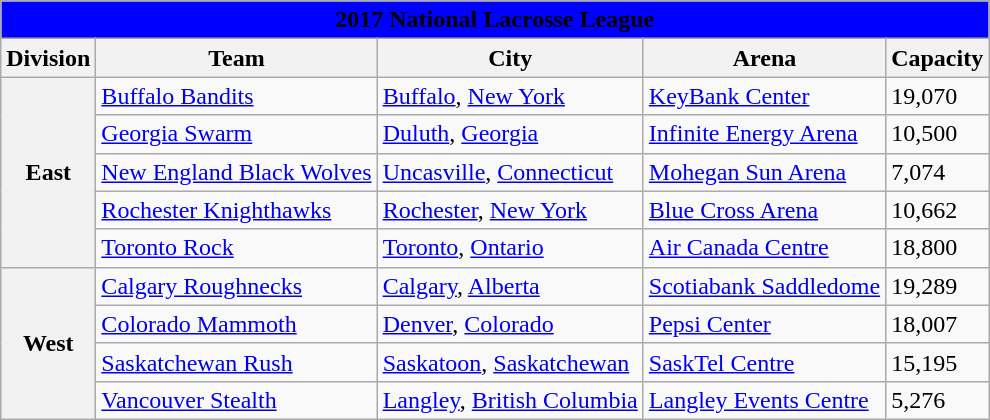<table class="wikitable" style="width:auto">
<tr>
<td bgcolor="#0000FF" align="center" colspan="6"><strong><span>2017 National Lacrosse League</span></strong></td>
</tr>
<tr>
<th>Division</th>
<th>Team</th>
<th>City</th>
<th>Arena</th>
<th>Capacity</th>
</tr>
<tr>
<th rowspan="5">East</th>
<td><a href='#'>Buffalo Bandits</a></td>
<td><a href='#'>Buffalo</a>, <a href='#'>New York</a></td>
<td><a href='#'>KeyBank Center</a></td>
<td>19,070</td>
</tr>
<tr>
<td><a href='#'>Georgia Swarm</a></td>
<td><a href='#'>Duluth</a>, <a href='#'>Georgia</a></td>
<td><a href='#'>Infinite Energy Arena</a></td>
<td>10,500</td>
</tr>
<tr>
<td><a href='#'>New England Black Wolves</a></td>
<td><a href='#'>Uncasville</a>, <a href='#'>Connecticut</a></td>
<td><a href='#'>Mohegan Sun Arena</a></td>
<td>7,074</td>
</tr>
<tr>
<td><a href='#'>Rochester Knighthawks</a></td>
<td><a href='#'>Rochester</a>, <a href='#'>New York</a></td>
<td><a href='#'>Blue Cross Arena</a></td>
<td>10,662</td>
</tr>
<tr>
<td><a href='#'>Toronto Rock</a></td>
<td><a href='#'>Toronto</a>, <a href='#'>Ontario</a></td>
<td><a href='#'>Air Canada Centre</a></td>
<td>18,800</td>
</tr>
<tr>
<th rowspan="4">West</th>
<td><a href='#'>Calgary Roughnecks</a></td>
<td><a href='#'>Calgary</a>, <a href='#'>Alberta</a></td>
<td><a href='#'>Scotiabank Saddledome</a></td>
<td>19,289</td>
</tr>
<tr>
<td><a href='#'>Colorado Mammoth</a></td>
<td><a href='#'>Denver</a>, <a href='#'>Colorado</a></td>
<td><a href='#'>Pepsi Center</a></td>
<td>18,007</td>
</tr>
<tr>
<td><a href='#'>Saskatchewan Rush</a></td>
<td><a href='#'>Saskatoon</a>, <a href='#'>Saskatchewan</a></td>
<td><a href='#'>SaskTel Centre</a></td>
<td>15,195</td>
</tr>
<tr>
<td><a href='#'>Vancouver Stealth</a></td>
<td><a href='#'>Langley</a>, <a href='#'>British Columbia</a></td>
<td><a href='#'>Langley Events Centre</a></td>
<td>5,276</td>
</tr>
</table>
